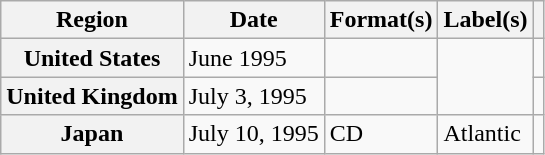<table class="wikitable plainrowheaders">
<tr>
<th scope="col">Region</th>
<th scope="col">Date</th>
<th scope="col">Format(s)</th>
<th scope="col">Label(s)</th>
<th scope="col"></th>
</tr>
<tr>
<th scope="row">United States</th>
<td>June 1995</td>
<td></td>
<td rowspan="2"></td>
<td></td>
</tr>
<tr>
<th scope="row">United Kingdom</th>
<td>July 3, 1995</td>
<td></td>
<td></td>
</tr>
<tr>
<th scope="row">Japan</th>
<td>July 10, 1995</td>
<td>CD</td>
<td>Atlantic</td>
<td></td>
</tr>
</table>
